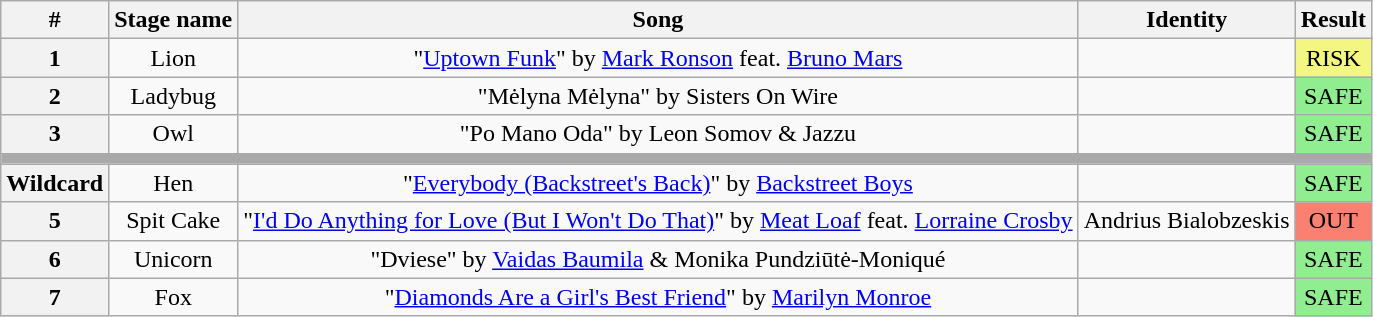<table class="wikitable plainrowheaders" style="text-align: center;">
<tr>
<th>#</th>
<th>Stage name</th>
<th>Song</th>
<th>Identity</th>
<th>Result</th>
</tr>
<tr>
<th>1</th>
<td>Lion</td>
<td>"<a href='#'>Uptown Funk</a>" by <a href='#'>Mark Ronson</a> feat. <a href='#'>Bruno Mars</a></td>
<td></td>
<td bgcolor="#F3F781">RISK</td>
</tr>
<tr>
<th>2</th>
<td>Ladybug</td>
<td>"Mėlyna Mėlyna" by Sisters On Wire</td>
<td></td>
<td bgcolor="lightgreen">SAFE</td>
</tr>
<tr>
<th>3</th>
<td>Owl</td>
<td>"Po Mano Oda" by Leon Somov & Jazzu</td>
<td></td>
<td bgcolor="lightgreen">SAFE</td>
</tr>
<tr>
<td colspan="5" style="background:darkgray"></td>
</tr>
<tr>
<th>Wildcard</th>
<td>Hen</td>
<td>"<a href='#'>Everybody (Backstreet's Back)</a>" by <a href='#'>Backstreet Boys</a></td>
<td></td>
<td bgcolor="lightgreen">SAFE</td>
</tr>
<tr>
<th>5</th>
<td>Spit Cake</td>
<td>"<a href='#'>I'd Do Anything for Love (But I Won't Do That)</a>" by <a href='#'>Meat Loaf</a> feat. <a href='#'>Lorraine Crosby</a></td>
<td>Andrius Bialobzeskis</td>
<td bgcolor=salmon>OUT</td>
</tr>
<tr>
<th>6</th>
<td>Unicorn</td>
<td>"Dviese" by <a href='#'>Vaidas Baumila</a> & Monika Pundziūtė-Moniqué</td>
<td></td>
<td bgcolor="lightgreen">SAFE</td>
</tr>
<tr>
<th>7</th>
<td>Fox</td>
<td>"<a href='#'>Diamonds Are a Girl's Best Friend</a>" by <a href='#'>Marilyn Monroe</a></td>
<td></td>
<td bgcolor="lightgreen">SAFE</td>
</tr>
</table>
